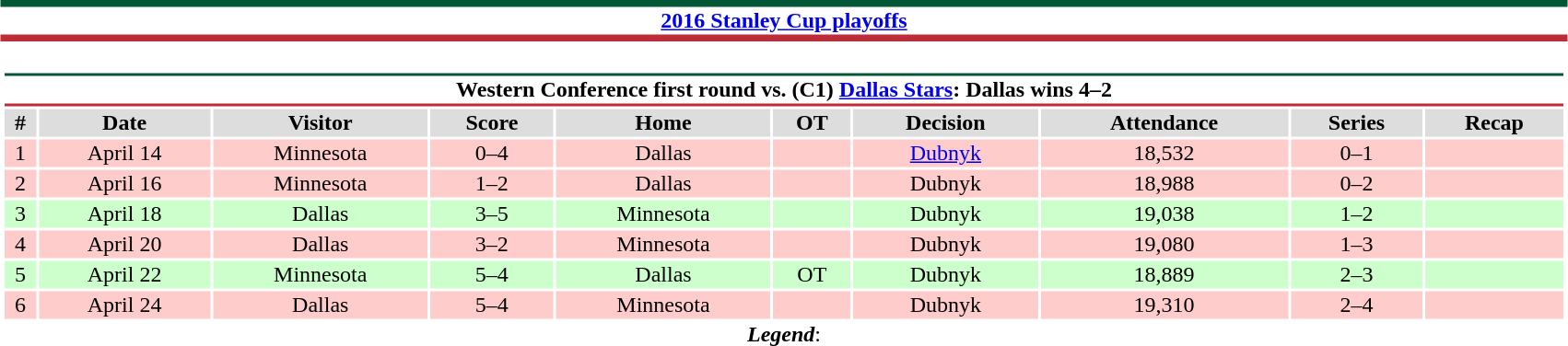<table class="toccolours" width=90% style="clear:both; margin:1.5em auto; text-align:center;">
<tr>
<th colspan=11 style="background:#FFFFFF; border-top:#025736 5px solid; border-bottom:#BF2B37 5px solid;"><a href='#'>2016 Stanley Cup playoffs</a></th>
</tr>
<tr>
<td colspan=10><br><table class="toccolours collapsible collapsed" width=100%>
<tr>
<th colspan=10 style="background:#FFFFFF; border-top:#025736 2px solid; border-bottom:#BF2B37 2px solid;">Western Conference first round vs. (C1) <a href='#'>Dallas Stars</a>: Dallas wins 4–2</th>
</tr>
<tr align="center" bgcolor="#dddddd">
<th>#</th>
<th>Date</th>
<th>Visitor</th>
<th>Score</th>
<th>Home</th>
<th>OT</th>
<th>Decision</th>
<th>Attendance</th>
<th>Series</th>
<th>Recap</th>
</tr>
<tr style="text-align:center; background:#fcc;">
<td>1</td>
<td>April 14</td>
<td>Minnesota</td>
<td>0–4</td>
<td>Dallas</td>
<td></td>
<td><a href='#'>Dubnyk</a></td>
<td>18,532</td>
<td>0–1</td>
<td></td>
</tr>
<tr style="text-align:center; background:#fcc;">
<td>2</td>
<td>April 16</td>
<td>Minnesota</td>
<td>1–2</td>
<td>Dallas</td>
<td></td>
<td>Dubnyk</td>
<td>18,988</td>
<td>0–2</td>
<td></td>
</tr>
<tr style="text-align:center; background:#cfc;">
<td>3</td>
<td>April 18</td>
<td>Dallas</td>
<td>3–5</td>
<td>Minnesota</td>
<td></td>
<td>Dubnyk</td>
<td>19,038</td>
<td>1–2</td>
<td></td>
</tr>
<tr style="text-align:center; background:#fcc;">
<td>4</td>
<td>April 20</td>
<td>Dallas</td>
<td>3–2</td>
<td>Minnesota</td>
<td></td>
<td>Dubnyk</td>
<td>19,080</td>
<td>1–3</td>
<td></td>
</tr>
<tr style="text-align:center; background:#cfc;">
<td>5</td>
<td>April 22</td>
<td>Minnesota</td>
<td>5–4</td>
<td>Dallas</td>
<td>OT</td>
<td>Dubnyk</td>
<td>18,889</td>
<td>2–3</td>
<td></td>
</tr>
<tr style="text-align:center; background:#fcc;">
<td>6</td>
<td>April 24</td>
<td>Dallas</td>
<td>5–4</td>
<td>Minnesota</td>
<td></td>
<td>Dubnyk</td>
<td>19,310</td>
<td>2–4</td>
<td></td>
</tr>
</table>
<strong><em>Legend</em></strong>:

</td>
</tr>
</table>
